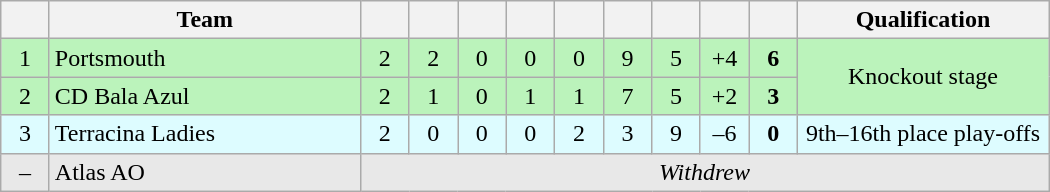<table class="wikitable" style="font-size: 100%">
<tr>
<th width="25"></th>
<th width="200">Team</th>
<th width="25"></th>
<th width="25"></th>
<th width="25"></th>
<th width="25"></th>
<th width="25"></th>
<th width="25"></th>
<th width="25"></th>
<th width="25"></th>
<th width="25"></th>
<th width="160">Qualification</th>
</tr>
<tr align=center bgcolor=#bbf3bb>
<td>1</td>
<td align=left> Portsmouth</td>
<td>2</td>
<td>2</td>
<td>0</td>
<td>0</td>
<td>0</td>
<td>9</td>
<td>5</td>
<td>+4</td>
<td><strong>6</strong></td>
<td rowspan=2>Knockout stage</td>
</tr>
<tr align=center bgcolor=#bbf3bb>
<td>2</td>
<td align=left> CD Bala Azul</td>
<td>2</td>
<td>1</td>
<td>0</td>
<td>1</td>
<td>1</td>
<td>7</td>
<td>5</td>
<td>+2</td>
<td><strong>3</strong></td>
</tr>
<tr align=center bgcolor=#ddfcff>
<td>3</td>
<td align=left> Terracina Ladies</td>
<td>2</td>
<td>0</td>
<td>0</td>
<td>0</td>
<td>2</td>
<td>3</td>
<td>9</td>
<td>–6</td>
<td><strong>0</strong></td>
<td rowspan=1>9th–16th place play-offs</td>
</tr>
<tr bgcolor=#e8e8e8 align=center>
<td>–</td>
<td align=left> Atlas AO</td>
<td colspan=10><em>Withdrew</em></td>
</tr>
</table>
